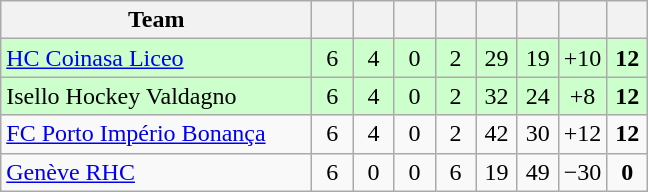<table class="wikitable" style="text-align:center">
<tr>
<th width="200">Team</th>
<th width="20"></th>
<th width="20"></th>
<th width="20"></th>
<th width="20"></th>
<th width="20"></th>
<th width="20"></th>
<th width="20"></th>
<th width="20"></th>
</tr>
<tr bgcolor="#ccffcc">
<td align=left> <a href='#'>HC Coinasa Liceo</a></td>
<td>6</td>
<td>4</td>
<td>0</td>
<td>2</td>
<td>29</td>
<td>19</td>
<td>+10</td>
<td><strong>12</strong></td>
</tr>
<tr bgcolor="#ccffcc">
<td align=left> Isello Hockey Valdagno</td>
<td>6</td>
<td>4</td>
<td>0</td>
<td>2</td>
<td>32</td>
<td>24</td>
<td>+8</td>
<td><strong>12</strong></td>
</tr>
<tr>
<td align=left> <a href='#'>FC Porto Império Bonança</a></td>
<td>6</td>
<td>4</td>
<td>0</td>
<td>2</td>
<td>42</td>
<td>30</td>
<td>+12</td>
<td><strong>12</strong></td>
</tr>
<tr>
<td align=left> <a href='#'>Genève RHC</a></td>
<td>6</td>
<td>0</td>
<td>0</td>
<td>6</td>
<td>19</td>
<td>49</td>
<td>−30</td>
<td><strong>0</strong></td>
</tr>
</table>
